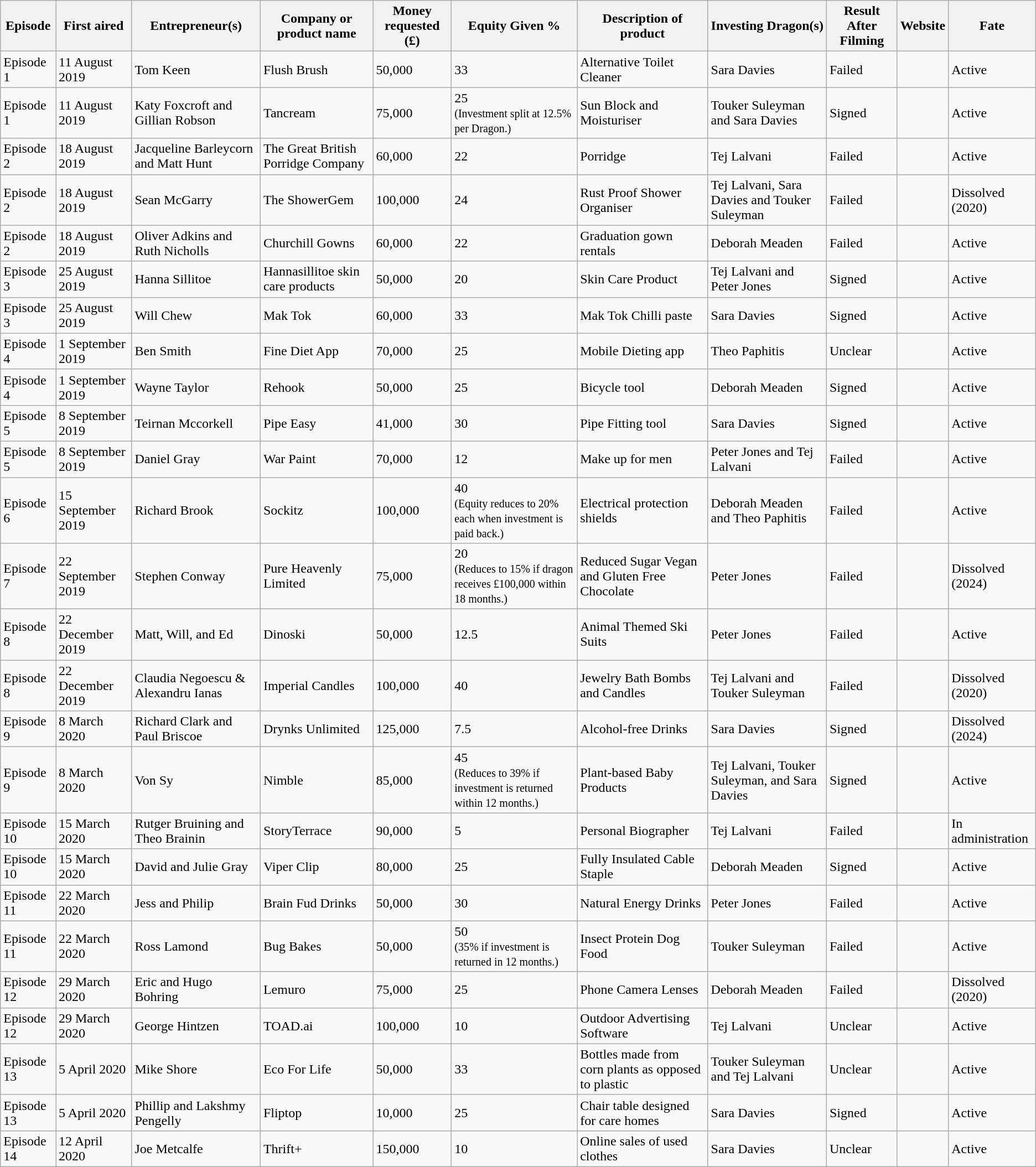<table class="wikitable sortable">
<tr>
<th>Episode</th>
<th>First aired</th>
<th>Entrepreneur(s)</th>
<th>Company or product name</th>
<th>Money requested (£)</th>
<th>Equity Given %</th>
<th>Description of product</th>
<th>Investing Dragon(s)</th>
<th>Result After Filming</th>
<th>Website</th>
<th>Fate</th>
</tr>
<tr>
<td>Episode 1</td>
<td>11 August 2019</td>
<td>Tom Keen</td>
<td>Flush Brush</td>
<td>50,000</td>
<td>33</td>
<td>Alternative Toilet Cleaner</td>
<td>Sara Davies</td>
<td>Failed </td>
<td></td>
<td>Active </td>
</tr>
<tr>
<td>Episode 1</td>
<td>11 August 2019</td>
<td>Katy Foxcroft and Gillian Robson</td>
<td>Tancream</td>
<td>75,000</td>
<td>25 <br><small>(Investment split at 12.5% per Dragon.)</small></td>
<td>Sun Block and Moisturiser</td>
<td>Touker Suleyman and Sara Davies</td>
<td>Signed</td>
<td></td>
<td>Active </td>
</tr>
<tr>
<td>Episode 2</td>
<td>18 August 2019</td>
<td>Jacqueline Barleycorn and Matt Hunt</td>
<td>The Great British Porridge Company</td>
<td>60,000</td>
<td>22</td>
<td>Porridge</td>
<td>Tej Lalvani</td>
<td>Failed </td>
<td></td>
<td>Active </td>
</tr>
<tr>
<td>Episode 2</td>
<td>18 August 2019</td>
<td>Sean McGarry</td>
<td>The ShowerGem</td>
<td>100,000</td>
<td>24</td>
<td>Rust Proof Shower Organiser</td>
<td>Tej Lalvani, Sara Davies and Touker Suleyman</td>
<td>Failed </td>
<td></td>
<td>Dissolved (2020) </td>
</tr>
<tr>
<td>Episode 2</td>
<td>18 August 2019</td>
<td>Oliver Adkins and Ruth Nicholls</td>
<td>Churchill Gowns</td>
<td>60,000</td>
<td>22</td>
<td>Graduation gown rentals</td>
<td>Deborah Meaden</td>
<td>Failed </td>
<td></td>
<td>Active </td>
</tr>
<tr>
<td>Episode 3</td>
<td>25 August 2019</td>
<td>Hanna Sillitoe</td>
<td>Hannasillitoe skin care products</td>
<td>50,000</td>
<td>20</td>
<td>Skin Care Product</td>
<td>Tej Lalvani and Peter Jones</td>
<td>Signed</td>
<td></td>
<td>Active </td>
</tr>
<tr>
<td>Episode 3</td>
<td>25 August 2019</td>
<td>Will Chew</td>
<td>Mak Tok</td>
<td>60,000</td>
<td>33</td>
<td>Mak Tok Chilli paste</td>
<td>Sara Davies</td>
<td>Signed</td>
<td></td>
<td>Active </td>
</tr>
<tr>
<td>Episode 4</td>
<td>1 September 2019</td>
<td>Ben Smith</td>
<td>Fine Diet App</td>
<td>70,000</td>
<td>25</td>
<td>Mobile Dieting app</td>
<td>Theo Paphitis </td>
<td>Unclear </td>
<td></td>
<td>Active </td>
</tr>
<tr>
<td>Episode 4</td>
<td>1 September 2019</td>
<td>Wayne Taylor</td>
<td>Rehook</td>
<td>50,000</td>
<td>25</td>
<td>Bicycle tool</td>
<td>Deborah Meaden</td>
<td>Signed</td>
<td></td>
<td>Active </td>
</tr>
<tr>
<td>Episode 5</td>
<td>8 September 2019</td>
<td>Teirnan Mccorkell</td>
<td>Pipe Easy</td>
<td>41,000</td>
<td>30</td>
<td>Pipe Fitting tool</td>
<td>Sara Davies</td>
<td>Signed</td>
<td></td>
<td>Active </td>
</tr>
<tr>
<td>Episode 5</td>
<td>8 September 2019</td>
<td>Daniel Gray</td>
<td>War Paint</td>
<td>70,000</td>
<td>12</td>
<td>Make up for men</td>
<td>Peter Jones and Tej Lalvani</td>
<td>Failed </td>
<td></td>
<td>Active </td>
</tr>
<tr>
<td>Episode 6</td>
<td>15 September 2019</td>
<td>Richard Brook</td>
<td>Sockitz</td>
<td>100,000</td>
<td>40 <br><small>(Equity reduces to 20% each when investment is paid back.)</small></td>
<td>Electrical protection shields</td>
<td>Deborah Meaden and Theo Paphitis </td>
<td>Failed </td>
<td></td>
<td>Active </td>
</tr>
<tr>
<td>Episode 7</td>
<td>22 September 2019</td>
<td>Stephen Conway</td>
<td>Pure Heavenly Limited</td>
<td>75,000</td>
<td>20 <br><small>(Reduces to 15% if dragon receives £100,000 within 18 months.)</small></td>
<td>Reduced Sugar Vegan and Gluten Free Chocolate</td>
<td>Peter Jones</td>
<td>Failed </td>
<td></td>
<td>Dissolved (2024) </td>
</tr>
<tr>
<td>Episode 8</td>
<td>22 December 2019</td>
<td>Matt, Will, and Ed</td>
<td>Dinoski</td>
<td>50,000</td>
<td>12.5</td>
<td>Animal Themed Ski Suits</td>
<td>Peter Jones</td>
<td>Failed </td>
<td></td>
<td>Active </td>
</tr>
<tr>
<td>Episode 8</td>
<td>22 December 2019</td>
<td>Claudia Negoescu & Alexandru Ianas</td>
<td>Imperial Candles</td>
<td>100,000</td>
<td>40</td>
<td>Jewelry Bath Bombs and Candles</td>
<td>Tej Lalvani and Touker Suleyman</td>
<td>Failed </td>
<td></td>
<td>Dissolved (2020) </td>
</tr>
<tr>
<td>Episode 9</td>
<td>8 March 2020</td>
<td>Richard Clark and Paul Briscoe</td>
<td>Drynks Unlimited</td>
<td>125,000</td>
<td>7.5</td>
<td>Alcohol-free Drinks</td>
<td>Sara Davies</td>
<td>Signed</td>
<td></td>
<td>Dissolved (2024) </td>
</tr>
<tr>
<td>Episode 9</td>
<td>8 March 2020</td>
<td>Von Sy</td>
<td>Nimble</td>
<td>85,000</td>
<td>45 <br><small>(Reduces to 39% if investment is returned within 12 months.)</small></td>
<td>Plant-based Baby Products</td>
<td>Tej Lalvani, Touker Suleyman, and Sara Davies</td>
<td>Signed</td>
<td></td>
<td>Active </td>
</tr>
<tr>
<td>Episode 10</td>
<td>15 March 2020</td>
<td>Rutger Bruining and Theo Brainin</td>
<td>StoryTerrace</td>
<td>90,000</td>
<td>5</td>
<td>Personal Biographer</td>
<td>Tej Lalvani</td>
<td>Failed </td>
<td></td>
<td>In administration </td>
</tr>
<tr>
<td>Episode 10</td>
<td>15 March 2020</td>
<td>David and Julie Gray</td>
<td>Viper Clip</td>
<td>80,000</td>
<td>25</td>
<td>Fully Insulated Cable Staple</td>
<td>Deborah Meaden</td>
<td>Signed</td>
<td></td>
<td>Active </td>
</tr>
<tr>
<td>Episode 11</td>
<td>22 March 2020</td>
<td>Jess and Philip</td>
<td>Brain Fud Drinks</td>
<td>50,000</td>
<td>30</td>
<td>Natural Energy Drinks</td>
<td>Peter Jones</td>
<td>Failed </td>
<td></td>
<td>Active </td>
</tr>
<tr>
<td>Episode 11</td>
<td>22 March 2020</td>
<td>Ross Lamond</td>
<td>Bug Bakes</td>
<td>50,000</td>
<td>50 <br><small>(35% if investment is returned in 12 months.)</small></td>
<td>Insect Protein Dog Food</td>
<td>Touker Suleyman</td>
<td>Failed </td>
<td></td>
<td>Active </td>
</tr>
<tr>
<td>Episode 12</td>
<td>29 March 2020</td>
<td>Eric and Hugo Bohring</td>
<td>Lemuro</td>
<td>75,000</td>
<td>25</td>
<td>Phone Camera Lenses</td>
<td>Deborah Meaden</td>
<td>Failed </td>
<td></td>
<td>Dissolved (2020) </td>
</tr>
<tr>
<td>Episode 12</td>
<td>29 March 2020</td>
<td>George Hintzen</td>
<td>TOAD.ai</td>
<td>100,000</td>
<td>10</td>
<td>Outdoor Advertising Software</td>
<td>Tej Lalvani</td>
<td>Unclear </td>
<td></td>
<td>Active </td>
</tr>
<tr>
<td>Episode 13</td>
<td>5 April 2020</td>
<td>Mike Shore</td>
<td>Eco For Life</td>
<td>50,000</td>
<td>33</td>
<td>Bottles made from corn plants as opposed to plastic</td>
<td>Touker Suleyman and Tej Lalvani</td>
<td>Unclear </td>
<td></td>
<td>Active </td>
</tr>
<tr>
<td>Episode 13</td>
<td>5 April 2020</td>
<td>Phillip and Lakshmy Pengelly</td>
<td>Fliptop</td>
<td>10,000</td>
<td>25</td>
<td>Chair table designed for care homes</td>
<td>Sara Davies</td>
<td>Signed</td>
<td></td>
<td>Active </td>
</tr>
<tr>
<td>Episode 14</td>
<td>12 April 2020</td>
<td>Joe Metcalfe</td>
<td>Thrift+</td>
<td>150,000</td>
<td>10</td>
<td>Online sales of used clothes</td>
<td>Sara Davies</td>
<td>Unclear </td>
<td></td>
<td>Active </td>
</tr>
</table>
